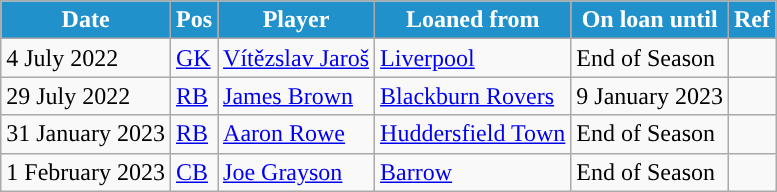<table class="wikitable plainrowheaders sortable">
<tr>
<th style="background:#2191CC; color:#ffffff; ">Date</th>
<th style="background:#2191CC; color:#ffffff; ">Pos</th>
<th style="background:#2191CC; color:#ffffff; ">Player</th>
<th style="background:#2191CC; color:#ffffff; ">Loaned from</th>
<th style="background:#2191CC; color:#ffffff; ">On loan until</th>
<th style="background:#2191CC; color:#ffffff; ">Ref</th>
</tr>
<tr>
<td>4 July 2022</td>
<td><a href='#'>GK</a></td>
<td> <a href='#'>Vítězslav Jaroš</a></td>
<td> <a href='#'>Liverpool</a></td>
<td>End of Season</td>
<td></td>
</tr>
<tr>
<td>29 July 2022</td>
<td><a href='#'>RB</a></td>
<td> <a href='#'>James Brown</a></td>
<td> <a href='#'>Blackburn Rovers</a></td>
<td>9 January 2023</td>
<td></td>
</tr>
<tr>
<td>31 January 2023</td>
<td><a href='#'>RB</a></td>
<td> <a href='#'>Aaron Rowe</a></td>
<td> <a href='#'>Huddersfield Town</a></td>
<td>End of Season</td>
<td></td>
</tr>
<tr>
<td>1 February 2023</td>
<td><a href='#'>CB</a></td>
<td> <a href='#'>Joe Grayson</a></td>
<td> <a href='#'>Barrow</a></td>
<td>End of Season</td>
<td></td>
</tr>
</table>
